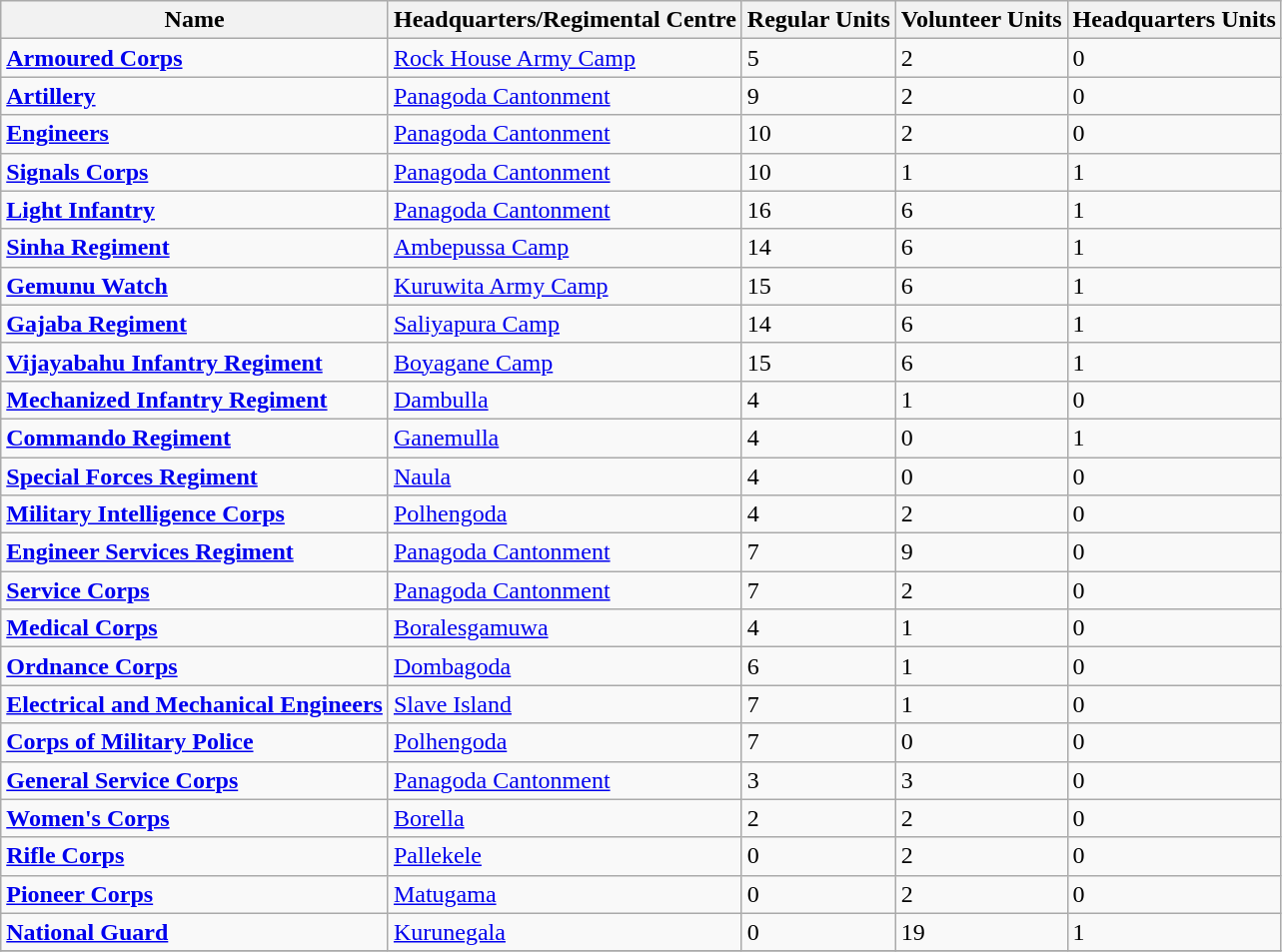<table class="wikitable sortable static-row-numbers static-row-header-text">
<tr>
<th>Name</th>
<th>Headquarters/Regimental Centre</th>
<th>Regular Units</th>
<th>Volunteer Units</th>
<th>Headquarters Units</th>
</tr>
<tr>
<td><strong><a href='#'>Armoured Corps</a></strong></td>
<td><a href='#'>Rock House Army Camp</a></td>
<td>5</td>
<td>2</td>
<td>0</td>
</tr>
<tr>
<td><strong><a href='#'>Artillery</a></strong></td>
<td><a href='#'>Panagoda Cantonment</a></td>
<td>9</td>
<td>2</td>
<td>0</td>
</tr>
<tr>
<td><strong><a href='#'>Engineers</a></strong></td>
<td><a href='#'>Panagoda Cantonment</a></td>
<td>10</td>
<td>2</td>
<td>0</td>
</tr>
<tr>
<td><strong><a href='#'>Signals Corps</a></strong></td>
<td><a href='#'>Panagoda Cantonment</a></td>
<td>10</td>
<td>1</td>
<td>1</td>
</tr>
<tr>
<td><strong><a href='#'>Light Infantry</a></strong></td>
<td><a href='#'>Panagoda Cantonment</a></td>
<td>16</td>
<td>6</td>
<td>1</td>
</tr>
<tr>
<td><strong><a href='#'>Sinha Regiment</a></strong></td>
<td><a href='#'>Ambepussa Camp</a></td>
<td>14</td>
<td>6</td>
<td>1</td>
</tr>
<tr>
<td><strong><a href='#'>Gemunu Watch</a></strong></td>
<td><a href='#'>Kuruwita Army Camp</a></td>
<td>15</td>
<td>6</td>
<td>1</td>
</tr>
<tr>
<td><strong><a href='#'>Gajaba Regiment</a></strong></td>
<td><a href='#'>Saliyapura Camp</a></td>
<td>14</td>
<td>6</td>
<td>1</td>
</tr>
<tr>
<td><strong><a href='#'>Vijayabahu Infantry Regiment</a></strong></td>
<td><a href='#'>Boyagane Camp</a></td>
<td>15</td>
<td>6</td>
<td>1</td>
</tr>
<tr>
<td><strong><a href='#'>Mechanized Infantry Regiment</a></strong></td>
<td><a href='#'>Dambulla</a></td>
<td>4</td>
<td>1</td>
<td>0</td>
</tr>
<tr>
<td><strong><a href='#'>Commando Regiment</a></strong></td>
<td><a href='#'>Ganemulla</a></td>
<td>4</td>
<td>0</td>
<td>1</td>
</tr>
<tr>
<td><strong><a href='#'>Special Forces Regiment</a></strong></td>
<td><a href='#'>Naula</a></td>
<td>4</td>
<td>0</td>
<td>0</td>
</tr>
<tr>
<td><strong><a href='#'>Military Intelligence Corps</a></strong></td>
<td><a href='#'>Polhengoda</a></td>
<td>4</td>
<td>2</td>
<td>0</td>
</tr>
<tr>
<td><strong><a href='#'>Engineer Services Regiment</a></strong></td>
<td><a href='#'>Panagoda Cantonment</a></td>
<td>7</td>
<td>9</td>
<td>0</td>
</tr>
<tr>
<td><strong><a href='#'>Service Corps</a></strong></td>
<td><a href='#'>Panagoda Cantonment</a></td>
<td>7</td>
<td>2</td>
<td>0</td>
</tr>
<tr>
<td><strong><a href='#'>Medical Corps</a></strong></td>
<td><a href='#'>Boralesgamuwa</a></td>
<td>4</td>
<td>1</td>
<td>0</td>
</tr>
<tr>
<td><strong><a href='#'>Ordnance Corps</a></strong></td>
<td><a href='#'>Dombagoda</a></td>
<td>6</td>
<td>1</td>
<td>0</td>
</tr>
<tr>
<td><strong><a href='#'>Electrical and Mechanical Engineers</a></strong></td>
<td><a href='#'>Slave Island</a></td>
<td>7</td>
<td>1</td>
<td>0</td>
</tr>
<tr>
<td><strong><a href='#'>Corps of Military Police</a></strong></td>
<td><a href='#'>Polhengoda</a></td>
<td>7</td>
<td>0</td>
<td>0</td>
</tr>
<tr>
<td><strong><a href='#'>General Service Corps</a></strong></td>
<td><a href='#'>Panagoda Cantonment</a></td>
<td>3</td>
<td>3</td>
<td>0</td>
</tr>
<tr>
<td><strong><a href='#'>Women's Corps</a></strong></td>
<td><a href='#'>Borella</a></td>
<td>2</td>
<td>2</td>
<td>0</td>
</tr>
<tr>
<td><strong><a href='#'>Rifle Corps</a></strong></td>
<td><a href='#'>Pallekele</a></td>
<td>0</td>
<td>2</td>
<td>0</td>
</tr>
<tr>
<td><strong><a href='#'>Pioneer Corps</a></strong></td>
<td><a href='#'>Matugama</a></td>
<td>0</td>
<td>2</td>
<td>0</td>
</tr>
<tr>
<td><strong><a href='#'>National Guard</a></strong></td>
<td><a href='#'>Kurunegala</a></td>
<td>0</td>
<td>19</td>
<td>1</td>
</tr>
<tr>
</tr>
</table>
